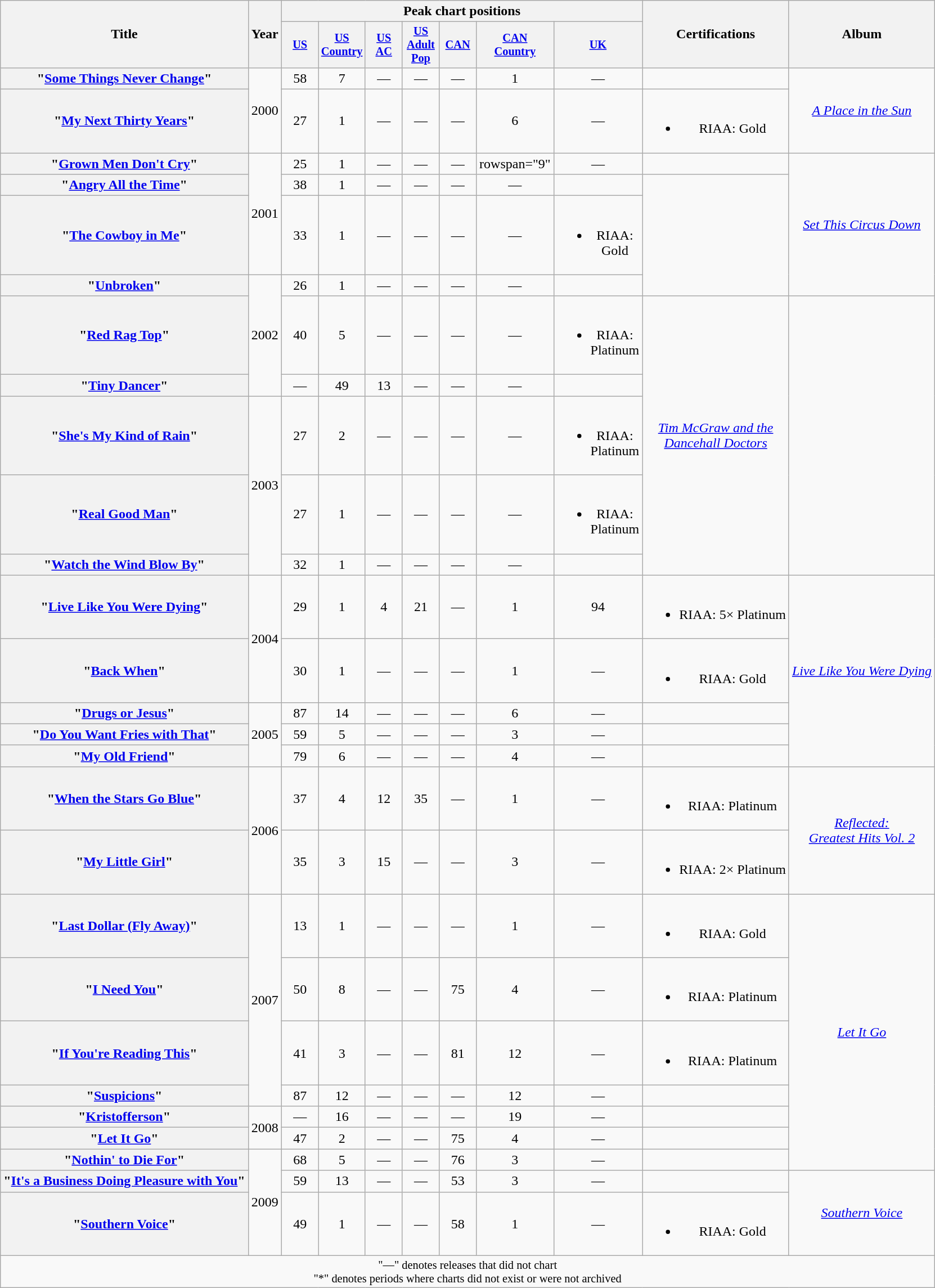<table class="wikitable plainrowheaders" style="text-align:center;">
<tr>
<th scope="col" rowspan="2">Title</th>
<th scope="col" rowspan="2">Year</th>
<th scope="col" colspan="7">Peak chart positions</th>
<th scope="col" rowspan="2">Certifications</th>
<th scope="col" rowspan="2">Album</th>
</tr>
<tr>
<th scope="col" style="width:2.75em;font-size:85%;"><a href='#'>US</a><br></th>
<th scope="col" style="width:2.75em;font-size:85%;"><a href='#'>US<br>Country</a><br></th>
<th scope="col" style="width:2.75em;font-size:85%;"><a href='#'>US<br>AC</a><br></th>
<th scope="col" style="width:2.75em;font-size:85%;"><a href='#'>US<br>Adult<br>Pop</a><br></th>
<th scope="col" style="width:2.75em;font-size:85%;"><a href='#'>CAN</a><br></th>
<th scope="col" style="width:2.75em;font-size:85%;"><a href='#'>CAN<br>Country</a><br></th>
<th scope="col" style="width:2.75em;font-size:85%;"><a href='#'>UK</a><br></th>
</tr>
<tr>
<th scope="row">"<a href='#'>Some Things Never Change</a>"</th>
<td rowspan="2">2000</td>
<td>58</td>
<td>7</td>
<td>—</td>
<td>—</td>
<td>—</td>
<td>1</td>
<td>—</td>
<td></td>
<td rowspan="2"><em><a href='#'>A Place in the Sun</a></em></td>
</tr>
<tr>
<th scope="row">"<a href='#'>My Next Thirty Years</a>"</th>
<td>27</td>
<td>1</td>
<td>—</td>
<td>—</td>
<td>—</td>
<td>6</td>
<td>—</td>
<td><br><ul><li>RIAA: Gold</li></ul></td>
</tr>
<tr>
<th scope="row">"<a href='#'>Grown Men Don't Cry</a>"</th>
<td rowspan="3">2001</td>
<td>25</td>
<td>1</td>
<td>—</td>
<td>—</td>
<td>—</td>
<td>rowspan="9" </td>
<td>—</td>
<td></td>
<td rowspan="4"><em><a href='#'>Set This Circus Down</a></em></td>
</tr>
<tr>
<th scope="row">"<a href='#'>Angry All the Time</a>"</th>
<td>38</td>
<td>1</td>
<td>—</td>
<td>—</td>
<td>—</td>
<td>—</td>
<td></td>
</tr>
<tr>
<th scope="row">"<a href='#'>The Cowboy in Me</a>"</th>
<td>33</td>
<td>1</td>
<td>—</td>
<td>—</td>
<td>—</td>
<td>—</td>
<td><br><ul><li>RIAA: Gold</li></ul></td>
</tr>
<tr>
<th scope="row">"<a href='#'>Unbroken</a>"</th>
<td rowspan="3">2002</td>
<td>26</td>
<td>1</td>
<td>—</td>
<td>—</td>
<td>—</td>
<td>—</td>
<td></td>
</tr>
<tr>
<th scope="row">"<a href='#'>Red Rag Top</a>"</th>
<td>40</td>
<td>5</td>
<td>—</td>
<td>—</td>
<td>—</td>
<td>—</td>
<td><br><ul><li>RIAA: Platinum</li></ul></td>
<td rowspan="5"><em><a href='#'>Tim McGraw and the<br>Dancehall Doctors</a></em></td>
</tr>
<tr>
<th scope="row">"<a href='#'>Tiny Dancer</a>"</th>
<td>—</td>
<td>49</td>
<td>13</td>
<td>—</td>
<td>—</td>
<td>—</td>
<td></td>
</tr>
<tr>
<th scope="row">"<a href='#'>She's My Kind of Rain</a>"</th>
<td rowspan="3">2003</td>
<td>27</td>
<td>2</td>
<td>—</td>
<td>—</td>
<td>—</td>
<td>—</td>
<td><br><ul><li>RIAA: Platinum</li></ul></td>
</tr>
<tr>
<th scope="row">"<a href='#'>Real Good Man</a>"</th>
<td>27</td>
<td>1</td>
<td>—</td>
<td>—</td>
<td>—</td>
<td>—</td>
<td><br><ul><li>RIAA: Platinum</li></ul></td>
</tr>
<tr>
<th scope="row">"<a href='#'>Watch the Wind Blow By</a>"</th>
<td>32</td>
<td>1</td>
<td>—</td>
<td>—</td>
<td>—</td>
<td>—</td>
<td></td>
</tr>
<tr>
<th scope="row">"<a href='#'>Live Like You Were Dying</a>"</th>
<td rowspan="2">2004</td>
<td>29</td>
<td>1</td>
<td>4</td>
<td>21</td>
<td>—</td>
<td>1</td>
<td>94</td>
<td><br><ul><li>RIAA: 5× Platinum</li></ul></td>
<td rowspan="5"><em><a href='#'>Live Like You Were Dying</a></em></td>
</tr>
<tr>
<th scope="row">"<a href='#'>Back When</a>"</th>
<td>30</td>
<td>1</td>
<td>—</td>
<td>—</td>
<td>—</td>
<td>1</td>
<td>—</td>
<td><br><ul><li>RIAA: Gold</li></ul></td>
</tr>
<tr>
<th scope="row">"<a href='#'>Drugs or Jesus</a>"</th>
<td rowspan="3">2005</td>
<td>87</td>
<td>14</td>
<td>—</td>
<td>—</td>
<td>—</td>
<td>6</td>
<td>—</td>
<td></td>
</tr>
<tr>
<th scope="row">"<a href='#'>Do You Want Fries with That</a>"</th>
<td>59</td>
<td>5</td>
<td>—</td>
<td>—</td>
<td>—</td>
<td>3</td>
<td>—</td>
<td></td>
</tr>
<tr>
<th scope="row">"<a href='#'>My Old Friend</a>"</th>
<td>79</td>
<td>6</td>
<td>—</td>
<td>—</td>
<td>—</td>
<td>4</td>
<td>—</td>
<td></td>
</tr>
<tr>
<th scope="row">"<a href='#'>When the Stars Go Blue</a>"</th>
<td rowspan="2">2006</td>
<td>37</td>
<td>4</td>
<td>12</td>
<td>35</td>
<td>—</td>
<td>1</td>
<td>—</td>
<td><br><ul><li>RIAA: Platinum</li></ul></td>
<td rowspan="2"><em><a href='#'>Reflected:<br>Greatest Hits Vol. 2</a></em></td>
</tr>
<tr>
<th scope="row">"<a href='#'>My Little Girl</a>"</th>
<td>35</td>
<td>3</td>
<td>15</td>
<td>—</td>
<td>—</td>
<td>3</td>
<td>—</td>
<td><br><ul><li>RIAA: 2× Platinum</li></ul></td>
</tr>
<tr>
<th scope="row">"<a href='#'>Last Dollar (Fly Away)</a>"</th>
<td rowspan="4">2007</td>
<td>13</td>
<td>1</td>
<td>—</td>
<td>—</td>
<td>—</td>
<td>1</td>
<td>—</td>
<td><br><ul><li>RIAA: Gold</li></ul></td>
<td rowspan="7"><em><a href='#'>Let It Go</a></em></td>
</tr>
<tr>
<th scope="row">"<a href='#'>I Need You</a>"<br></th>
<td>50</td>
<td>8</td>
<td>—</td>
<td>—</td>
<td>75</td>
<td>4</td>
<td>—</td>
<td><br><ul><li>RIAA: Platinum</li></ul></td>
</tr>
<tr>
<th scope="row">"<a href='#'>If You're Reading This</a>"</th>
<td>41</td>
<td>3</td>
<td>—</td>
<td>—</td>
<td>81</td>
<td>12</td>
<td>—</td>
<td><br><ul><li>RIAA: Platinum</li></ul></td>
</tr>
<tr>
<th scope="row">"<a href='#'>Suspicions</a>"</th>
<td>87</td>
<td>12</td>
<td>—</td>
<td>—</td>
<td>—</td>
<td>12</td>
<td>—</td>
<td></td>
</tr>
<tr>
<th scope="row">"<a href='#'>Kristofferson</a>"</th>
<td rowspan="2">2008</td>
<td>—</td>
<td>16</td>
<td>—</td>
<td>—</td>
<td>—</td>
<td>19</td>
<td>—</td>
<td></td>
</tr>
<tr>
<th scope="row">"<a href='#'>Let It Go</a>"</th>
<td>47</td>
<td>2</td>
<td>—</td>
<td>—</td>
<td>75</td>
<td>4</td>
<td>—</td>
<td></td>
</tr>
<tr>
<th scope="row">"<a href='#'>Nothin' to Die For</a>"</th>
<td rowspan="3">2009</td>
<td>68</td>
<td>5</td>
<td>—</td>
<td>—</td>
<td>76</td>
<td>3</td>
<td>—</td>
<td></td>
</tr>
<tr>
<th scope="row">"<a href='#'>It's a Business Doing Pleasure with You</a>"</th>
<td>59</td>
<td>13</td>
<td>—</td>
<td>—</td>
<td>53</td>
<td>3</td>
<td>—</td>
<td></td>
<td rowspan="2"><em><a href='#'>Southern Voice</a></em></td>
</tr>
<tr>
<th scope="row">"<a href='#'>Southern Voice</a>"</th>
<td>49</td>
<td>1</td>
<td>—</td>
<td>—</td>
<td>58</td>
<td>1</td>
<td>—</td>
<td><br><ul><li>RIAA: Gold</li></ul></td>
</tr>
<tr>
<td colspan="12" style="font-size:85%">"—" denotes releases that did not chart<br>"*" denotes periods where charts did not exist or were not archived</td>
</tr>
</table>
